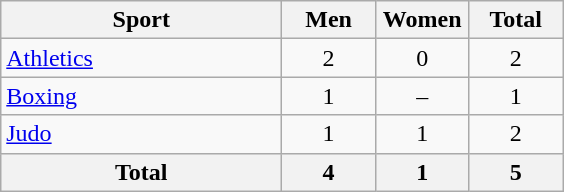<table class="wikitable sortable" style="text-align:center;">
<tr>
<th width=180>Sport</th>
<th width=55>Men</th>
<th width=55>Women</th>
<th width=55>Total</th>
</tr>
<tr>
<td align=left><a href='#'>Athletics</a></td>
<td>2</td>
<td>0</td>
<td>2</td>
</tr>
<tr>
<td align=left><a href='#'>Boxing</a></td>
<td>1</td>
<td>–</td>
<td>1</td>
</tr>
<tr>
<td align=left><a href='#'>Judo</a></td>
<td>1</td>
<td>1</td>
<td>2</td>
</tr>
<tr>
<th>Total</th>
<th>4</th>
<th>1</th>
<th>5</th>
</tr>
</table>
